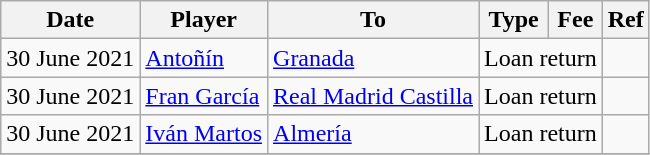<table class="wikitable">
<tr>
<th>Date</th>
<th>Player</th>
<th>To</th>
<th>Type</th>
<th>Fee</th>
<th>Ref</th>
</tr>
<tr>
<td>30 June 2021</td>
<td> <a href='#'>Antoñín</a></td>
<td><a href='#'>Granada</a></td>
<td align=center colspan=2>Loan return</td>
<td align=center></td>
</tr>
<tr>
<td>30 June 2021</td>
<td> <a href='#'>Fran García</a></td>
<td><a href='#'>Real Madrid Castilla</a></td>
<td align=center colspan=2>Loan return</td>
<td align=center></td>
</tr>
<tr>
<td>30 June 2021</td>
<td> <a href='#'>Iván Martos</a></td>
<td><a href='#'>Almería</a></td>
<td align=center colspan=2>Loan return</td>
<td align=center></td>
</tr>
<tr>
</tr>
</table>
